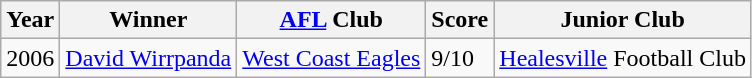<table class="wikitable">
<tr>
<th><strong>Year</strong></th>
<th><strong>Winner</strong></th>
<th><strong><a href='#'>AFL</a> Club</strong></th>
<th><strong>Score</strong></th>
<th><strong>Junior Club</strong></th>
</tr>
<tr>
<td>2006</td>
<td><a href='#'>David Wirrpanda</a></td>
<td><a href='#'>West Coast Eagles</a></td>
<td>9/10</td>
<td><a href='#'>Healesville</a> Football Club</td>
</tr>
</table>
